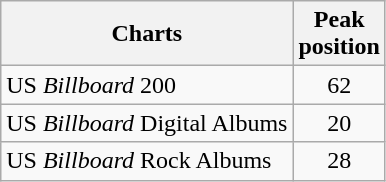<table class="wikitable sortable">
<tr>
<th>Charts</th>
<th>Peak<br>position</th>
</tr>
<tr>
<td>US <em>Billboard</em> 200</td>
<td style="text-align:center;">62</td>
</tr>
<tr>
<td>US <em>Billboard</em> Digital Albums</td>
<td style="text-align:center;">20</td>
</tr>
<tr>
<td>US <em>Billboard</em> Rock Albums</td>
<td style="text-align:center;">28</td>
</tr>
</table>
